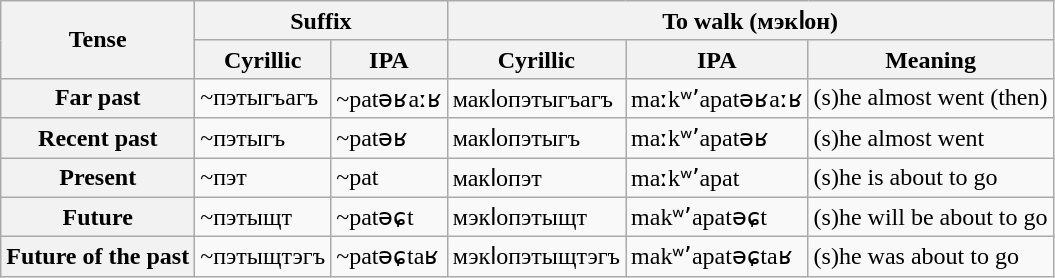<table class="wikitable">
<tr>
<th rowspan=2>Tense</th>
<th colspan=2>Suffix</th>
<th colspan=3>To walk (мэкӏон)</th>
</tr>
<tr>
<th>Cyrillic</th>
<th>IPA</th>
<th>Cyrillic</th>
<th>IPA</th>
<th>Meaning</th>
</tr>
<tr>
<th>Far past</th>
<td>~пэтыгъагъ</td>
<td>~patəʁaːʁ</td>
<td>макӏопэтыгъагъ</td>
<td>maːkʷʼapatəʁaːʁ</td>
<td>(s)he almost went (then)</td>
</tr>
<tr>
<th>Recent past</th>
<td>~пэтыгъ</td>
<td>~patəʁ</td>
<td>макӏопэтыгъ</td>
<td>maːkʷʼapatəʁ</td>
<td>(s)he almost went</td>
</tr>
<tr>
<th>Present</th>
<td>~пэт</td>
<td>~pat</td>
<td>макӏопэт</td>
<td>maːkʷʼapat</td>
<td>(s)he is about to go</td>
</tr>
<tr>
<th>Future</th>
<td>~пэтыщт</td>
<td>~patəɕt</td>
<td>мэкӏопэтыщт</td>
<td>makʷʼapatəɕt</td>
<td>(s)he will be about to go</td>
</tr>
<tr>
<th>Future of the past</th>
<td>~пэтыщтэгъ</td>
<td>~patəɕtaʁ</td>
<td>мэкӏопэтыщтэгъ</td>
<td>makʷʼapatəɕtaʁ</td>
<td>(s)he was about to go</td>
</tr>
</table>
